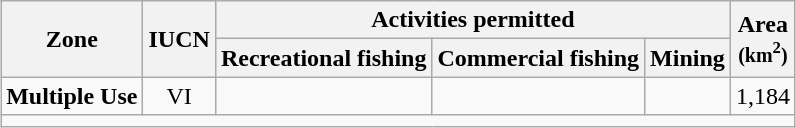<table class="wikitable" style="text-align:center; margin-left:auto; margin-right:auto; border:none;">
<tr>
<th rowspan=2>Zone</th>
<th rowspan=2>IUCN</th>
<th colspan=3>Activities permitted</th>
<th rowspan=2>Area<br><small>(km<sup>2</sup>)</small></th>
</tr>
<tr>
<th>Recreational fishing</th>
<th>Commercial fishing</th>
<th>Mining</th>
</tr>
<tr>
<td style="text-align:left"><strong>Multiple Use</strong></td>
<td>VI</td>
<td></td>
<td></td>
<td></td>
<td style="text-align:right">1,184</td>
</tr>
<tr>
<td style="text-align:right" colspan=99></td>
</tr>
</table>
